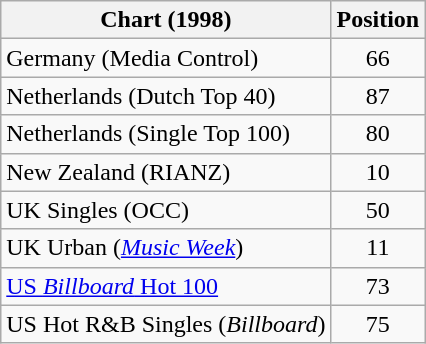<table class="wikitable sortable">
<tr>
<th align="left">Chart (1998)</th>
<th align="center">Position</th>
</tr>
<tr>
<td align="left">Germany (Media Control)</td>
<td align="center">66</td>
</tr>
<tr>
<td align="left">Netherlands (Dutch Top 40)</td>
<td align="center">87</td>
</tr>
<tr>
<td align="left">Netherlands (Single Top 100)</td>
<td align="center">80</td>
</tr>
<tr>
<td align="left">New Zealand (RIANZ)</td>
<td align="center">10</td>
</tr>
<tr>
<td align="left">UK Singles (OCC)</td>
<td align="center">50</td>
</tr>
<tr>
<td align="left">UK Urban (<em><a href='#'>Music Week</a></em>)</td>
<td align="center">11</td>
</tr>
<tr>
<td><a href='#'>US <em>Billboard</em> Hot 100</a></td>
<td align="center">73</td>
</tr>
<tr>
<td>US Hot R&B Singles (<em>Billboard</em>)</td>
<td align="center">75</td>
</tr>
</table>
